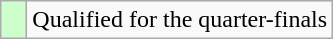<table class="wikitable">
<tr>
<td width=10px bgcolor="#ccffcc"></td>
<td>Qualified for the quarter-finals</td>
</tr>
</table>
